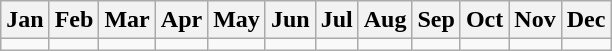<table class="wikitable">
<tr>
<th>Jan</th>
<th>Feb</th>
<th>Mar</th>
<th>Apr</th>
<th>May</th>
<th>Jun</th>
<th>Jul</th>
<th>Aug</th>
<th>Sep</th>
<th>Oct</th>
<th>Nov</th>
<th>Dec</th>
</tr>
<tr>
<td></td>
<td></td>
<td></td>
<td></td>
<td></td>
<td></td>
<td></td>
<td></td>
<td></td>
<td></td>
<td></td>
<td></td>
</tr>
</table>
